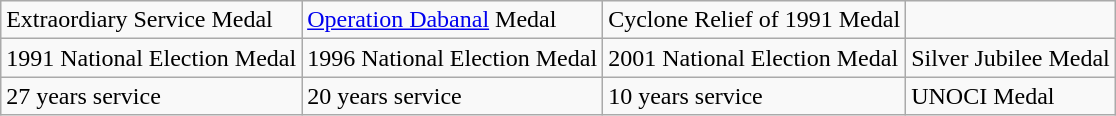<table class="wikitable" style="margin:1em auto;">
<tr>
<td>Extraordiary Service Medal</td>
<td><a href='#'>Operation Dabanal</a> Medal</td>
<td>Cyclone Relief of 1991 Medal</td>
</tr>
<tr>
<td>1991 National Election Medal</td>
<td>1996 National Election Medal</td>
<td>2001 National Election Medal</td>
<td>Silver Jubilee Medal</td>
</tr>
<tr>
<td>27 years service</td>
<td>20 years service</td>
<td>10 years service</td>
<td>UNOCI Medal</td>
</tr>
</table>
